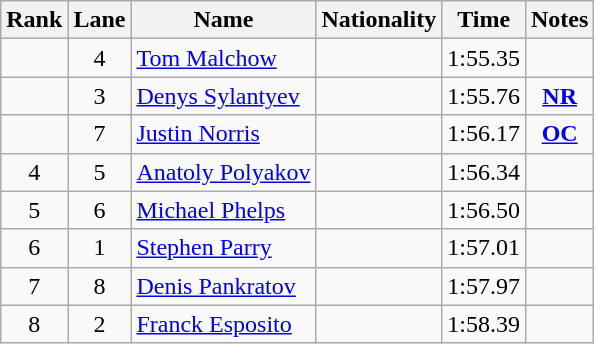<table class="wikitable sortable" style="text-align:center">
<tr>
<th>Rank</th>
<th>Lane</th>
<th>Name</th>
<th>Nationality</th>
<th>Time</th>
<th>Notes</th>
</tr>
<tr>
<td></td>
<td>4</td>
<td align=left><a href='#'>Tom Malchow</a></td>
<td align=left></td>
<td>1:55.35</td>
<td></td>
</tr>
<tr>
<td></td>
<td>3</td>
<td align=left><a href='#'>Denys Sylantyev</a></td>
<td align=left></td>
<td>1:55.76</td>
<td><strong><a href='#'>NR</a></strong></td>
</tr>
<tr>
<td></td>
<td>7</td>
<td align=left><a href='#'>Justin Norris</a></td>
<td align=left></td>
<td>1:56.17</td>
<td><strong><a href='#'>OC</a></strong></td>
</tr>
<tr>
<td>4</td>
<td>5</td>
<td align=left><a href='#'>Anatoly Polyakov</a></td>
<td align=left></td>
<td>1:56.34</td>
<td></td>
</tr>
<tr>
<td>5</td>
<td>6</td>
<td align=left><a href='#'>Michael Phelps</a></td>
<td align=left></td>
<td>1:56.50</td>
<td></td>
</tr>
<tr>
<td>6</td>
<td>1</td>
<td align=left><a href='#'>Stephen Parry</a></td>
<td align=left></td>
<td>1:57.01</td>
<td></td>
</tr>
<tr>
<td>7</td>
<td>8</td>
<td align=left><a href='#'>Denis Pankratov</a></td>
<td align=left></td>
<td>1:57.97</td>
<td></td>
</tr>
<tr>
<td>8</td>
<td>2</td>
<td align=left><a href='#'>Franck Esposito</a></td>
<td align=left></td>
<td>1:58.39</td>
<td></td>
</tr>
</table>
